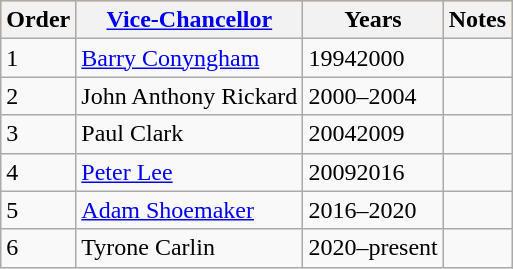<table class="wikitable">
<tr style="background:#fc3;">
<th>Order</th>
<th><a href='#'>Vice-Chancellor</a></th>
<th>Years</th>
<th>Notes</th>
</tr>
<tr>
<td>1</td>
<td><a href='#'>Barry Conyngham</a></td>
<td>19942000</td>
<td></td>
</tr>
<tr>
<td>2</td>
<td>John Anthony Rickard</td>
<td>2000–2004</td>
<td></td>
</tr>
<tr>
<td>3</td>
<td>Paul Clark</td>
<td>20042009</td>
<td></td>
</tr>
<tr>
<td>4</td>
<td><a href='#'>Peter Lee</a></td>
<td>20092016</td>
<td></td>
</tr>
<tr>
<td>5</td>
<td><a href='#'>Adam Shoemaker</a></td>
<td>2016–2020</td>
<td></td>
</tr>
<tr>
<td>6</td>
<td>Tyrone Carlin</td>
<td>2020–present</td>
<td></td>
</tr>
</table>
